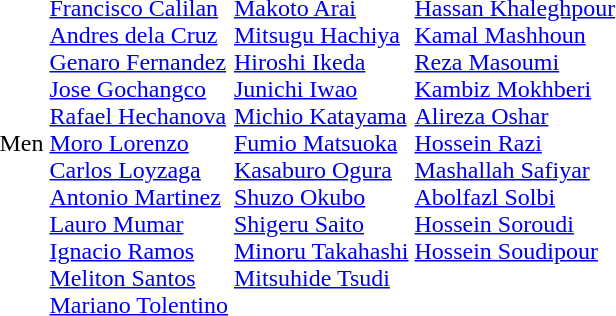<table>
<tr>
<td>Men<br></td>
<td><br><a href='#'>Francisco Calilan</a><br><a href='#'>Andres dela Cruz</a><br><a href='#'>Genaro Fernandez</a><br><a href='#'>Jose Gochangco</a><br><a href='#'>Rafael Hechanova</a><br><a href='#'>Moro Lorenzo</a><br><a href='#'>Carlos Loyzaga</a><br><a href='#'>Antonio Martinez</a><br><a href='#'>Lauro Mumar</a><br><a href='#'>Ignacio Ramos</a><br><a href='#'>Meliton Santos</a><br><a href='#'>Mariano Tolentino</a></td>
<td valign=top><br><a href='#'>Makoto Arai</a><br><a href='#'>Mitsugu Hachiya</a><br><a href='#'>Hiroshi Ikeda</a><br><a href='#'>Junichi Iwao</a><br><a href='#'>Michio Katayama</a><br><a href='#'>Fumio Matsuoka</a><br><a href='#'>Kasaburo Ogura</a><br><a href='#'>Shuzo Okubo</a><br><a href='#'>Shigeru Saito</a><br><a href='#'>Minoru Takahashi</a><br><a href='#'>Mitsuhide Tsudi</a></td>
<td valign=top><br><a href='#'>Hassan Khaleghpour</a><br><a href='#'>Kamal Mashhoun</a><br><a href='#'>Reza Masoumi</a><br><a href='#'>Kambiz Mokhberi</a><br><a href='#'>Alireza Oshar</a><br><a href='#'>Hossein Razi</a><br><a href='#'>Mashallah Safiyar</a><br><a href='#'>Abolfazl Solbi</a><br><a href='#'>Hossein Soroudi</a><br><a href='#'>Hossein Soudipour</a></td>
</tr>
</table>
